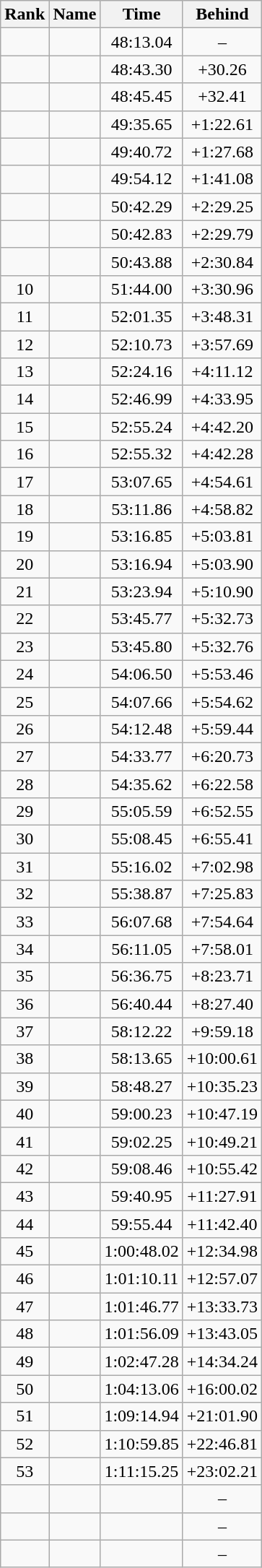<table class="wikitable" style="text-align:center">
<tr>
<th>Rank</th>
<th>Name</th>
<th>Time</th>
<th>Behind</th>
</tr>
<tr>
<td></td>
<td align=left></td>
<td>48:13.04</td>
<td>–</td>
</tr>
<tr>
<td></td>
<td align=left></td>
<td>48:43.30</td>
<td>+30.26</td>
</tr>
<tr>
<td></td>
<td align=left></td>
<td>48:45.45</td>
<td>+32.41</td>
</tr>
<tr>
<td></td>
<td align=left></td>
<td>49:35.65</td>
<td>+1:22.61</td>
</tr>
<tr>
<td></td>
<td align=left></td>
<td>49:40.72</td>
<td>+1:27.68</td>
</tr>
<tr>
<td></td>
<td align=left></td>
<td>49:54.12</td>
<td>+1:41.08</td>
</tr>
<tr>
<td></td>
<td align=left></td>
<td>50:42.29</td>
<td>+2:29.25</td>
</tr>
<tr>
<td></td>
<td align=left></td>
<td>50:42.83</td>
<td>+2:29.79</td>
</tr>
<tr>
<td></td>
<td align=left></td>
<td>50:43.88</td>
<td>+2:30.84</td>
</tr>
<tr>
<td>10</td>
<td align=left></td>
<td>51:44.00</td>
<td>+3:30.96</td>
</tr>
<tr>
<td>11</td>
<td align=left></td>
<td>52:01.35</td>
<td>+3:48.31</td>
</tr>
<tr>
<td>12</td>
<td align=left></td>
<td>52:10.73</td>
<td>+3:57.69</td>
</tr>
<tr>
<td>13</td>
<td align=left></td>
<td>52:24.16</td>
<td>+4:11.12</td>
</tr>
<tr>
<td>14</td>
<td align=left></td>
<td>52:46.99</td>
<td>+4:33.95</td>
</tr>
<tr>
<td>15</td>
<td align=left></td>
<td>52:55.24</td>
<td>+4:42.20</td>
</tr>
<tr>
<td>16</td>
<td align=left></td>
<td>52:55.32</td>
<td>+4:42.28</td>
</tr>
<tr>
<td>17</td>
<td align=left></td>
<td>53:07.65</td>
<td>+4:54.61</td>
</tr>
<tr>
<td>18</td>
<td align=left></td>
<td>53:11.86</td>
<td>+4:58.82</td>
</tr>
<tr>
<td>19</td>
<td align=left></td>
<td>53:16.85</td>
<td>+5:03.81</td>
</tr>
<tr>
<td>20</td>
<td align=left></td>
<td>53:16.94</td>
<td>+5:03.90</td>
</tr>
<tr>
<td>21</td>
<td align=left></td>
<td>53:23.94</td>
<td>+5:10.90</td>
</tr>
<tr>
<td>22</td>
<td align=left></td>
<td>53:45.77</td>
<td>+5:32.73</td>
</tr>
<tr>
<td>23</td>
<td align=left></td>
<td>53:45.80</td>
<td>+5:32.76</td>
</tr>
<tr>
<td>24</td>
<td align=left></td>
<td>54:06.50</td>
<td>+5:53.46</td>
</tr>
<tr>
<td>25</td>
<td align=left></td>
<td>54:07.66</td>
<td>+5:54.62</td>
</tr>
<tr>
<td>26</td>
<td align=left></td>
<td>54:12.48</td>
<td>+5:59.44</td>
</tr>
<tr>
<td>27</td>
<td align=left></td>
<td>54:33.77</td>
<td>+6:20.73</td>
</tr>
<tr>
<td>28</td>
<td align=left></td>
<td>54:35.62</td>
<td>+6:22.58</td>
</tr>
<tr>
<td>29</td>
<td align=left></td>
<td>55:05.59</td>
<td>+6:52.55</td>
</tr>
<tr>
<td>30</td>
<td align=left></td>
<td>55:08.45</td>
<td>+6:55.41</td>
</tr>
<tr>
<td>31</td>
<td align=left></td>
<td>55:16.02</td>
<td>+7:02.98</td>
</tr>
<tr>
<td>32</td>
<td align=left></td>
<td>55:38.87</td>
<td>+7:25.83</td>
</tr>
<tr>
<td>33</td>
<td align=left></td>
<td>56:07.68</td>
<td>+7:54.64</td>
</tr>
<tr>
<td>34</td>
<td align=left></td>
<td>56:11.05</td>
<td>+7:58.01</td>
</tr>
<tr>
<td>35</td>
<td align=left></td>
<td>56:36.75</td>
<td>+8:23.71</td>
</tr>
<tr>
<td>36</td>
<td align=left></td>
<td>56:40.44</td>
<td>+8:27.40</td>
</tr>
<tr>
<td>37</td>
<td align=left></td>
<td>58:12.22</td>
<td>+9:59.18</td>
</tr>
<tr>
<td>38</td>
<td align=left></td>
<td>58:13.65</td>
<td>+10:00.61</td>
</tr>
<tr>
<td>39</td>
<td align=left></td>
<td>58:48.27</td>
<td>+10:35.23</td>
</tr>
<tr>
<td>40</td>
<td align=left></td>
<td>59:00.23</td>
<td>+10:47.19</td>
</tr>
<tr>
<td>41</td>
<td align=left></td>
<td>59:02.25</td>
<td>+10:49.21</td>
</tr>
<tr>
<td>42</td>
<td align=left></td>
<td>59:08.46</td>
<td>+10:55.42</td>
</tr>
<tr>
<td>43</td>
<td align=left></td>
<td>59:40.95</td>
<td>+11:27.91</td>
</tr>
<tr>
<td>44</td>
<td align=left></td>
<td>59:55.44</td>
<td>+11:42.40</td>
</tr>
<tr>
<td>45</td>
<td align=left></td>
<td>1:00:48.02</td>
<td>+12:34.98</td>
</tr>
<tr>
<td>46</td>
<td align=left></td>
<td>1:01:10.11</td>
<td>+12:57.07</td>
</tr>
<tr>
<td>47</td>
<td align=left></td>
<td>1:01:46.77</td>
<td>+13:33.73</td>
</tr>
<tr>
<td>48</td>
<td align=left></td>
<td>1:01:56.09</td>
<td>+13:43.05</td>
</tr>
<tr>
<td>49</td>
<td align=left></td>
<td>1:02:47.28</td>
<td>+14:34.24</td>
</tr>
<tr>
<td>50</td>
<td align=left></td>
<td>1:04:13.06</td>
<td>+16:00.02</td>
</tr>
<tr>
<td>51</td>
<td align=left></td>
<td>1:09:14.94</td>
<td>+21:01.90</td>
</tr>
<tr>
<td>52</td>
<td align=left></td>
<td>1:10:59.85</td>
<td>+22:46.81</td>
</tr>
<tr>
<td>53</td>
<td align=left></td>
<td>1:11:15.25</td>
<td>+23:02.21</td>
</tr>
<tr>
<td></td>
<td align=left></td>
<td></td>
<td>–</td>
</tr>
<tr>
<td></td>
<td align=left></td>
<td></td>
<td>–</td>
</tr>
<tr>
<td></td>
<td align=left></td>
<td></td>
<td>–</td>
</tr>
</table>
